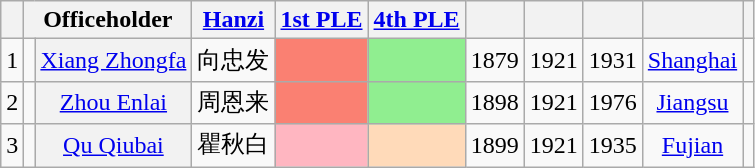<table class="wikitable sortable" style=text-align:center>
<tr>
<th scope=col></th>
<th scope=col colspan="2">Officeholder</th>
<th scope=col><a href='#'>Hanzi</a></th>
<th scope=col><a href='#'>1st PLE</a></th>
<th scope=col><a href='#'>4th PLE</a></th>
<th scope=col></th>
<th scope=col></th>
<th scope=col></th>
<th scope=col></th>
<th scope=col class="unsortable"></th>
</tr>
<tr>
<td>1</td>
<td></td>
<th align="center" scope="row" style="font-weight:normal;"><a href='#'>Xiang Zhongfa</a></th>
<td data-sort-value="4">向忠发</td>
<td bgcolor = Salmon></td>
<td bgcolor = LightGreen></td>
<td>1879</td>
<td>1921</td>
<td>1931</td>
<td><a href='#'>Shanghai</a></td>
<td></td>
</tr>
<tr>
<td>2</td>
<td></td>
<th align="center" scope="row" style="font-weight:normal;"><a href='#'>Zhou Enlai</a></th>
<td data-sort-value="128">周恩来</td>
<td bgcolor = Salmon></td>
<td bgcolor = LightGreen></td>
<td>1898</td>
<td>1921</td>
<td>1976</td>
<td><a href='#'>Jiangsu</a></td>
<td></td>
</tr>
<tr>
<td>3</td>
<td></td>
<th align="center" scope="row" style="font-weight:normal;"><a href='#'>Qu Qiubai</a></th>
<td data-sort-value="53">瞿秋白</td>
<td bgcolor = LightPink></td>
<td bgcolor = PeachPuff></td>
<td>1899</td>
<td>1921</td>
<td>1935</td>
<td><a href='#'>Fujian</a></td>
<td></td>
</tr>
</table>
